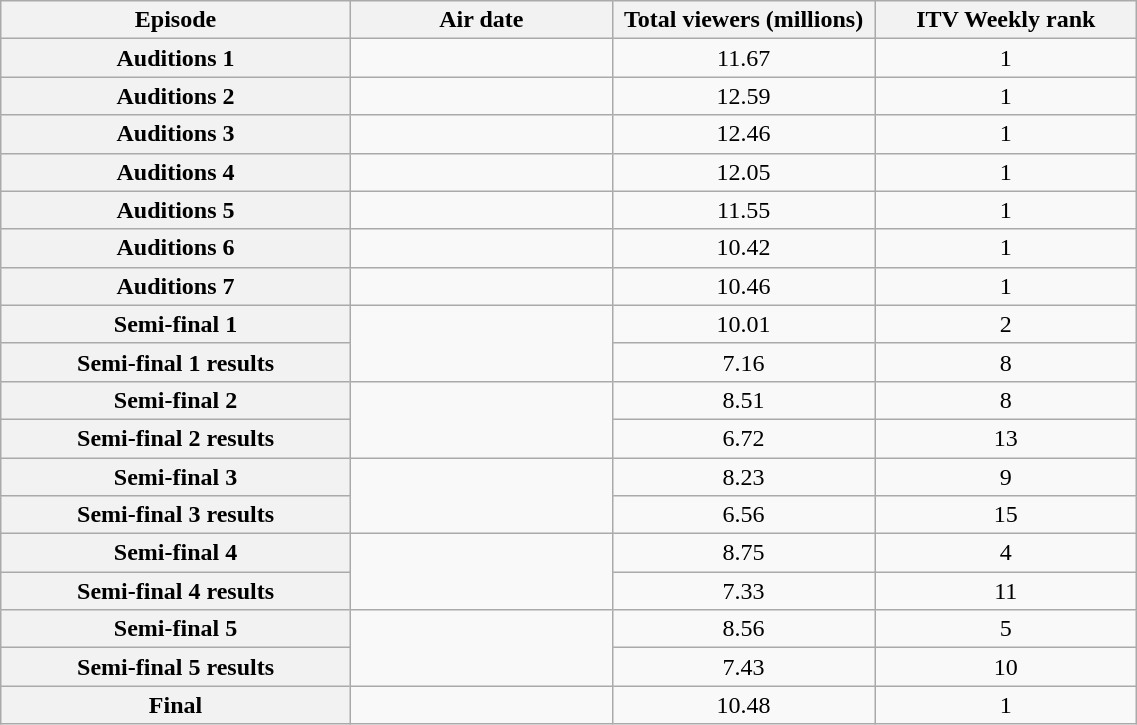<table class="wikitable sortable" style="text-align:center; width:60%;">
<tr>
<th scope="col" style="width:16%">Episode</th>
<th scope="col" style="width:12%">Air date</th>
<th scope="col" style="width:12%">Total viewers (millions) </th>
<th scope="col" style="width:12%">ITV Weekly rank </th>
</tr>
<tr>
<th scope="row">Auditions 1</th>
<td></td>
<td>11.67</td>
<td>1</td>
</tr>
<tr>
<th scope="row">Auditions 2</th>
<td></td>
<td>12.59</td>
<td>1</td>
</tr>
<tr>
<th scope="row">Auditions 3</th>
<td></td>
<td>12.46</td>
<td>1</td>
</tr>
<tr>
<th scope="row">Auditions 4</th>
<td></td>
<td>12.05</td>
<td>1</td>
</tr>
<tr>
<th scope="row">Auditions 5</th>
<td></td>
<td>11.55</td>
<td>1</td>
</tr>
<tr>
<th scope="row">Auditions 6</th>
<td></td>
<td>10.42</td>
<td>1</td>
</tr>
<tr>
<th scope="row">Auditions 7</th>
<td></td>
<td>10.46</td>
<td>1</td>
</tr>
<tr>
<th scope="row">Semi-final 1</th>
<td rowspan="2"></td>
<td>10.01</td>
<td>2</td>
</tr>
<tr>
<th scope="row">Semi-final 1 results</th>
<td>7.16 </td>
<td>8</td>
</tr>
<tr>
<th scope="row">Semi-final 2</th>
<td rowspan="2"></td>
<td>8.51</td>
<td>8</td>
</tr>
<tr>
<th scope="row">Semi-final 2 results</th>
<td>6.72</td>
<td>13</td>
</tr>
<tr>
<th scope="row">Semi-final 3</th>
<td rowspan="2"></td>
<td>8.23</td>
<td>9</td>
</tr>
<tr>
<th scope="row">Semi-final 3 results</th>
<td>6.56</td>
<td>15</td>
</tr>
<tr>
<th scope="row">Semi-final 4</th>
<td rowspan="2"></td>
<td>8.75</td>
<td>4</td>
</tr>
<tr>
<th scope="row">Semi-final 4 results</th>
<td>7.33</td>
<td>11</td>
</tr>
<tr>
<th scope="row">Semi-final 5</th>
<td rowspan="2"></td>
<td>8.56</td>
<td>5</td>
</tr>
<tr>
<th scope="row">Semi-final 5 results</th>
<td>7.43</td>
<td>10</td>
</tr>
<tr>
<th scope="row">Final</th>
<td></td>
<td>10.48</td>
<td>1</td>
</tr>
</table>
